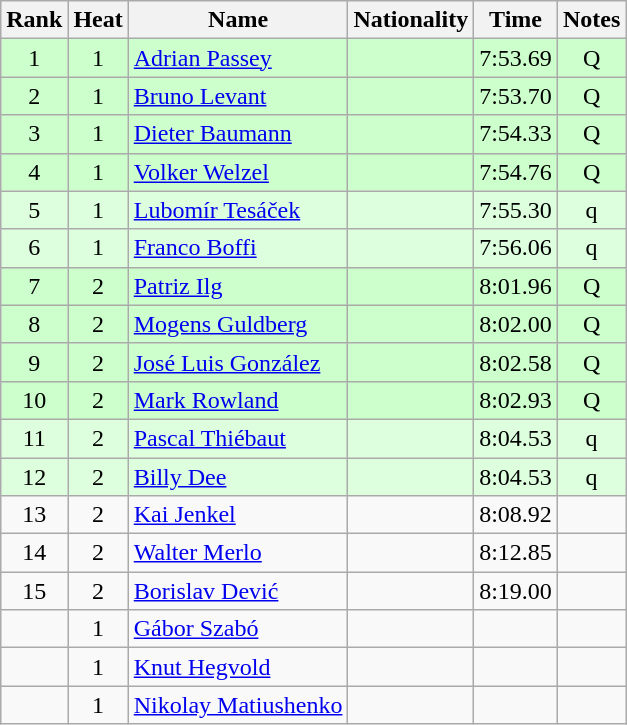<table class="wikitable sortable" style="text-align:center">
<tr>
<th>Rank</th>
<th>Heat</th>
<th>Name</th>
<th>Nationality</th>
<th>Time</th>
<th>Notes</th>
</tr>
<tr bgcolor=ccffcc>
<td>1</td>
<td>1</td>
<td align="left"><a href='#'>Adrian Passey</a></td>
<td align=left></td>
<td>7:53.69</td>
<td>Q</td>
</tr>
<tr bgcolor=ccffcc>
<td>2</td>
<td>1</td>
<td align="left"><a href='#'>Bruno Levant</a></td>
<td align=left></td>
<td>7:53.70</td>
<td>Q</td>
</tr>
<tr bgcolor=ccffcc>
<td>3</td>
<td>1</td>
<td align="left"><a href='#'>Dieter Baumann</a></td>
<td align=left></td>
<td>7:54.33</td>
<td>Q</td>
</tr>
<tr bgcolor=ccffcc>
<td>4</td>
<td>1</td>
<td align="left"><a href='#'>Volker Welzel</a></td>
<td align=left></td>
<td>7:54.76</td>
<td>Q</td>
</tr>
<tr bgcolor=ddffdd>
<td>5</td>
<td>1</td>
<td align="left"><a href='#'>Lubomír Tesáček</a></td>
<td align=left></td>
<td>7:55.30</td>
<td>q</td>
</tr>
<tr bgcolor=ddffdd>
<td>6</td>
<td>1</td>
<td align="left"><a href='#'>Franco Boffi</a></td>
<td align=left></td>
<td>7:56.06</td>
<td>q</td>
</tr>
<tr bgcolor=ccffcc>
<td>7</td>
<td>2</td>
<td align="left"><a href='#'>Patriz Ilg</a></td>
<td align=left></td>
<td>8:01.96</td>
<td>Q</td>
</tr>
<tr bgcolor=ccffcc>
<td>8</td>
<td>2</td>
<td align="left"><a href='#'>Mogens Guldberg</a></td>
<td align=left></td>
<td>8:02.00</td>
<td>Q</td>
</tr>
<tr bgcolor=ccffcc>
<td>9</td>
<td>2</td>
<td align="left"><a href='#'>José Luis González</a></td>
<td align=left></td>
<td>8:02.58</td>
<td>Q</td>
</tr>
<tr bgcolor=ccffcc>
<td>10</td>
<td>2</td>
<td align="left"><a href='#'>Mark Rowland</a></td>
<td align=left></td>
<td>8:02.93</td>
<td>Q</td>
</tr>
<tr bgcolor=ddffdd>
<td>11</td>
<td>2</td>
<td align="left"><a href='#'>Pascal Thiébaut</a></td>
<td align=left></td>
<td>8:04.53</td>
<td>q</td>
</tr>
<tr bgcolor=ddffdd>
<td>12</td>
<td>2</td>
<td align="left"><a href='#'>Billy Dee</a></td>
<td align=left></td>
<td>8:04.53</td>
<td>q</td>
</tr>
<tr>
<td>13</td>
<td>2</td>
<td align="left"><a href='#'>Kai Jenkel</a></td>
<td align=left></td>
<td>8:08.92</td>
<td></td>
</tr>
<tr>
<td>14</td>
<td>2</td>
<td align="left"><a href='#'>Walter Merlo</a></td>
<td align=left></td>
<td>8:12.85</td>
<td></td>
</tr>
<tr>
<td>15</td>
<td>2</td>
<td align="left"><a href='#'>Borislav Dević</a></td>
<td align=left></td>
<td>8:19.00</td>
<td></td>
</tr>
<tr>
<td></td>
<td>1</td>
<td align="left"><a href='#'>Gábor Szabó</a></td>
<td align=left></td>
<td></td>
<td></td>
</tr>
<tr>
<td></td>
<td>1</td>
<td align="left"><a href='#'>Knut Hegvold</a></td>
<td align=left></td>
<td></td>
<td></td>
</tr>
<tr>
<td></td>
<td>1</td>
<td align="left"><a href='#'>Nikolay Matiushenko</a></td>
<td align=left></td>
<td></td>
<td></td>
</tr>
</table>
